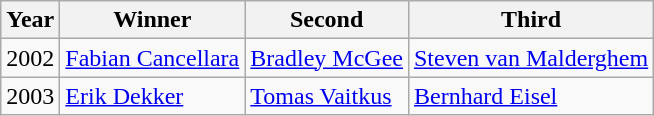<table class="wikitable sortable" style="font-size|95%">
<tr>
<th>Year</th>
<th>Winner</th>
<th>Second</th>
<th>Third</th>
</tr>
<tr>
<td>2002</td>
<td> <a href='#'>Fabian Cancellara</a></td>
<td> <a href='#'>Bradley McGee</a></td>
<td> <a href='#'>Steven van Malderghem</a></td>
</tr>
<tr>
<td>2003</td>
<td> <a href='#'>Erik Dekker</a></td>
<td> <a href='#'>Tomas Vaitkus</a></td>
<td> <a href='#'>Bernhard Eisel</a></td>
</tr>
</table>
